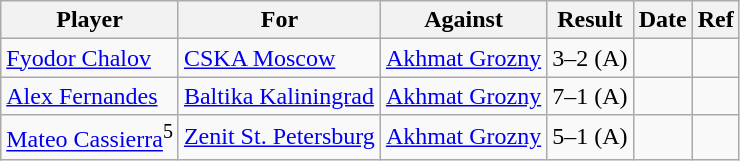<table class="wikitable sortable">
<tr>
<th>Player</th>
<th>For</th>
<th>Against</th>
<th style="text-align:center">Result</th>
<th>Date</th>
<th>Ref</th>
</tr>
<tr>
<td> <a href='#'>Fyodor Chalov</a></td>
<td><a href='#'>CSKA Moscow</a></td>
<td><a href='#'>Akhmat Grozny</a></td>
<td style="text-align:center;">3–2 (A)</td>
<td></td>
<td align="center"></td>
</tr>
<tr>
<td> <a href='#'>Alex Fernandes</a></td>
<td><a href='#'>Baltika Kaliningrad</a></td>
<td><a href='#'>Akhmat Grozny</a></td>
<td style="text-align:center;">7–1 (A)</td>
<td></td>
<td align="center"></td>
</tr>
<tr>
<td> <a href='#'>Mateo Cassierra</a><sup>5</sup></td>
<td><a href='#'>Zenit St. Petersburg</a></td>
<td><a href='#'>Akhmat Grozny</a></td>
<td style="text-align:center;">5–1 (A)</td>
<td></td>
<td align="center"></td>
</tr>
</table>
